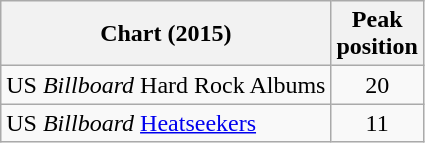<table class="wikitable">
<tr>
<th>Chart (2015)</th>
<th>Peak<br>position</th>
</tr>
<tr>
<td>US <em>Billboard</em>  Hard Rock Albums</td>
<td align="center">20</td>
</tr>
<tr>
<td>US <em>Billboard</em> <a href='#'>Heatseekers</a></td>
<td align="center">11</td>
</tr>
</table>
